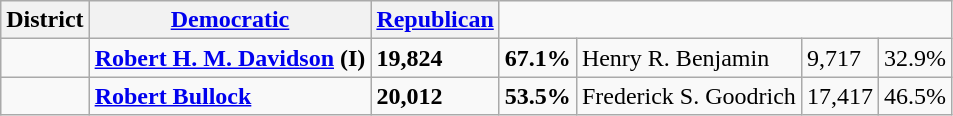<table class=wikitable>
<tr>
<th>District</th>
<th><a href='#'>Democratic</a></th>
<th><a href='#'>Republican</a></th>
</tr>
<tr>
<td></td>
<td><strong><a href='#'>Robert H. M. Davidson</a> (I)</strong></td>
<td><strong>19,824</strong></td>
<td><strong>67.1%</strong></td>
<td>Henry R. Benjamin</td>
<td>9,717</td>
<td>32.9%</td>
</tr>
<tr>
<td></td>
<td><strong><a href='#'>Robert Bullock</a></strong></td>
<td><strong>20,012</strong></td>
<td><strong>53.5%</strong></td>
<td>Frederick S. Goodrich</td>
<td>17,417</td>
<td>46.5%</td>
</tr>
</table>
